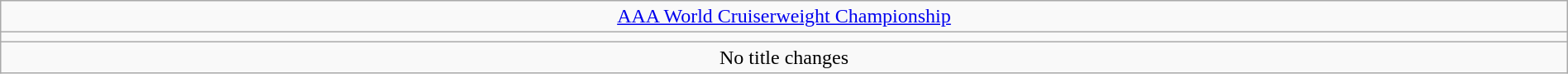<table class="wikitable" style="text-align:center; width:100%;">
<tr>
<td colspan="5"><a href='#'>AAA World Cruiserweight Championship</a></td>
</tr>
<tr>
<td colspan="5"><strong></strong></td>
</tr>
<tr>
<td colspan="5">No title changes</td>
</tr>
</table>
